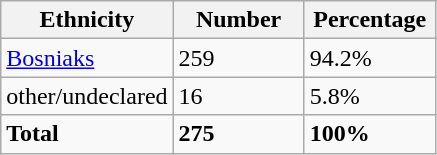<table class="wikitable">
<tr>
<th width="100px">Ethnicity</th>
<th width="80px">Number</th>
<th width="80px">Percentage</th>
</tr>
<tr>
<td><a href='#'>Bosniaks</a></td>
<td>259</td>
<td>94.2%</td>
</tr>
<tr>
<td>other/undeclared</td>
<td>16</td>
<td>5.8%</td>
</tr>
<tr>
<td><strong>Total</strong></td>
<td><strong>275</strong></td>
<td><strong>100%</strong></td>
</tr>
</table>
